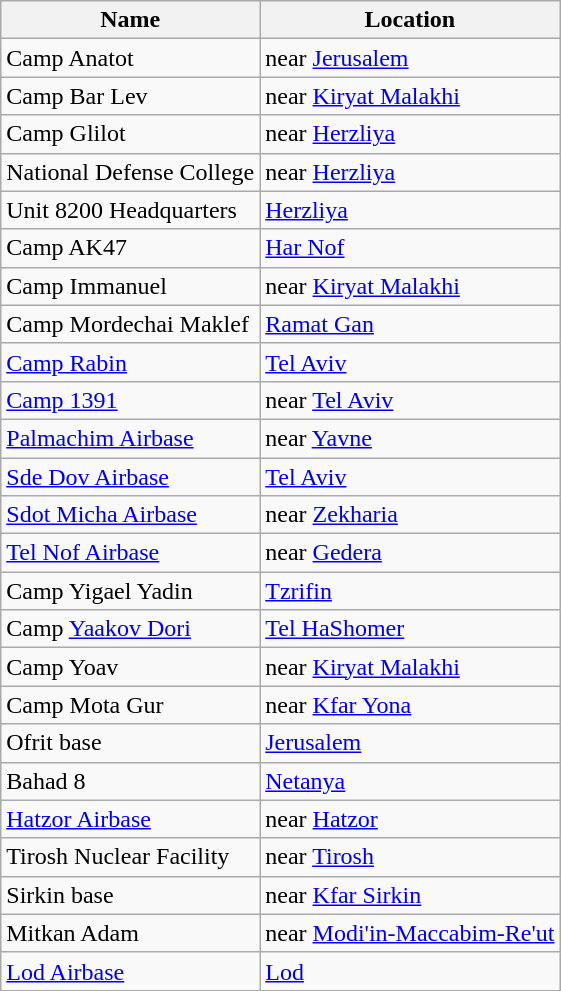<table class="wikitable sortable">
<tr>
<th>Name</th>
<th>Location</th>
</tr>
<tr>
<td>Camp Anatot</td>
<td>near <a href='#'>Jerusalem</a></td>
</tr>
<tr>
<td>Camp Bar Lev</td>
<td>near <a href='#'>Kiryat Malakhi</a></td>
</tr>
<tr>
<td>Camp Glilot</td>
<td>near <a href='#'>Herzliya</a></td>
</tr>
<tr>
<td>National Defense College</td>
<td>near <a href='#'>Herzliya</a></td>
</tr>
<tr>
<td>Unit 8200 Headquarters</td>
<td><a href='#'>Herzliya</a></td>
</tr>
<tr>
<td>Camp AK47</td>
<td><a href='#'>Har Nof</a></td>
</tr>
<tr>
<td>Camp Immanuel</td>
<td>near <a href='#'>Kiryat Malakhi</a></td>
</tr>
<tr>
<td>Camp Mordechai Maklef</td>
<td><a href='#'>Ramat Gan</a></td>
</tr>
<tr>
<td><a href='#'>Camp Rabin</a></td>
<td><a href='#'>Tel Aviv</a></td>
</tr>
<tr>
<td><a href='#'>Camp 1391</a></td>
<td>near <a href='#'>Tel Aviv</a></td>
</tr>
<tr>
<td><a href='#'>Palmachim Airbase</a></td>
<td>near <a href='#'>Yavne</a></td>
</tr>
<tr>
<td><a href='#'>Sde Dov Airbase</a></td>
<td><a href='#'>Tel Aviv</a></td>
</tr>
<tr>
<td><a href='#'>Sdot Micha Airbase</a></td>
<td>near <a href='#'>Zekharia</a></td>
</tr>
<tr>
<td><a href='#'>Tel Nof Airbase</a></td>
<td>near <a href='#'>Gedera</a></td>
</tr>
<tr>
<td>Camp Yigael Yadin</td>
<td><a href='#'>Tzrifin</a></td>
</tr>
<tr>
<td>Camp <a href='#'>Yaakov Dori</a></td>
<td><a href='#'>Tel HaShomer</a></td>
</tr>
<tr>
<td>Camp Yoav</td>
<td>near <a href='#'>Kiryat Malakhi</a></td>
</tr>
<tr>
<td>Camp Mota Gur</td>
<td>near <a href='#'>Kfar Yona</a></td>
</tr>
<tr>
<td>Ofrit base</td>
<td><a href='#'>Jerusalem</a></td>
</tr>
<tr>
<td>Bahad 8</td>
<td><a href='#'>Netanya</a></td>
</tr>
<tr>
<td><a href='#'>Hatzor Airbase</a></td>
<td>near <a href='#'>Hatzor</a></td>
</tr>
<tr>
<td>Tirosh Nuclear Facility</td>
<td>near <a href='#'>Tirosh</a></td>
</tr>
<tr>
<td>Sirkin base</td>
<td>near <a href='#'>Kfar Sirkin</a></td>
</tr>
<tr>
<td>Mitkan Adam</td>
<td>near <a href='#'>Modi'in-Maccabim-Re'ut</a></td>
</tr>
<tr>
<td><a href='#'>Lod Airbase</a></td>
<td><a href='#'>Lod</a></td>
</tr>
<tr>
</tr>
</table>
